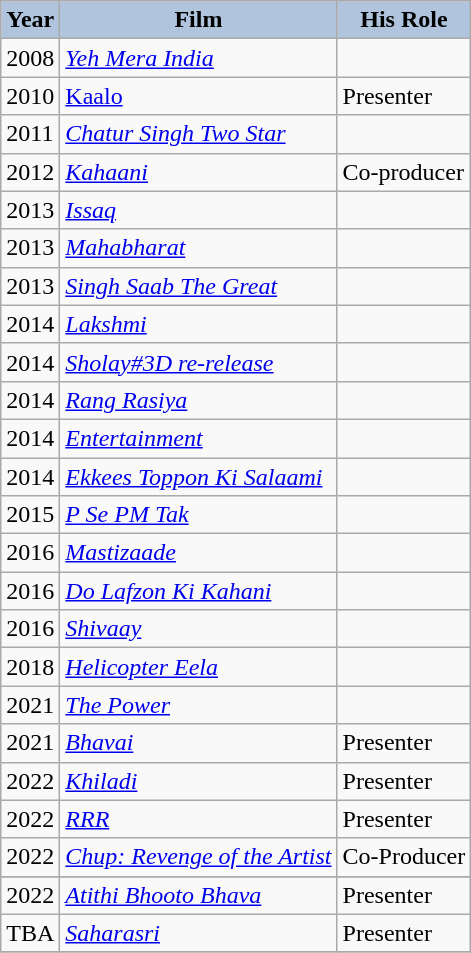<table class="wikitable">
<tr style="text-align:center;">
<th style="background:#B0C4DE;">Year</th>
<th style="background:#B0C4DE;">Film</th>
<th style="background:#B0C4DE;">His Role</th>
</tr>
<tr>
<td>2008</td>
<td><em><a href='#'>Yeh Mera India</a></em></td>
<td></td>
</tr>
<tr>
<td>2010</td>
<td><a href='#'>Kaalo</a></td>
<td>Presenter</td>
</tr>
<tr>
<td>2011</td>
<td><em><a href='#'>Chatur Singh Two Star</a></em></td>
<td></td>
</tr>
<tr>
<td>2012</td>
<td><em><a href='#'>Kahaani</a></em></td>
<td>Co-producer</td>
</tr>
<tr>
<td>2013</td>
<td><em><a href='#'>Issaq</a></em></td>
<td></td>
</tr>
<tr>
<td>2013</td>
<td><em><a href='#'>Mahabharat</a></em></td>
<td></td>
</tr>
<tr>
<td>2013</td>
<td><em><a href='#'>Singh Saab The Great</a></em></td>
<td></td>
</tr>
<tr>
<td>2014</td>
<td><em><a href='#'>Lakshmi</a></em></td>
<td></td>
</tr>
<tr>
<td>2014</td>
<td><em><a href='#'>Sholay#3D re-release</a></em></td>
<td></td>
</tr>
<tr>
<td>2014</td>
<td><em><a href='#'>Rang Rasiya</a></em></td>
<td></td>
</tr>
<tr>
<td>2014</td>
<td><em><a href='#'>Entertainment</a></em></td>
<td></td>
</tr>
<tr>
<td>2014</td>
<td><em><a href='#'>Ekkees Toppon Ki Salaami</a></em></td>
<td></td>
</tr>
<tr>
<td>2015</td>
<td><em><a href='#'>P Se PM Tak</a></em></td>
<td></td>
</tr>
<tr>
<td>2016</td>
<td><em><a href='#'>Mastizaade</a></em></td>
<td></td>
</tr>
<tr>
<td>2016</td>
<td><em><a href='#'>Do Lafzon Ki Kahani</a></em></td>
<td></td>
</tr>
<tr>
<td>2016</td>
<td><em><a href='#'>Shivaay</a></em></td>
<td></td>
</tr>
<tr>
<td>2018</td>
<td><em><a href='#'>Helicopter Eela</a></em></td>
<td></td>
</tr>
<tr>
<td>2021</td>
<td><em><a href='#'>The Power</a></em></td>
<td></td>
</tr>
<tr>
<td>2021</td>
<td><em><a href='#'>Bhavai</a></em></td>
<td>Presenter</td>
</tr>
<tr>
<td>2022</td>
<td><em><a href='#'>Khiladi</a></em></td>
<td>Presenter</td>
</tr>
<tr>
<td>2022</td>
<td><em><a href='#'>RRR</a></em></td>
<td>Presenter</td>
</tr>
<tr>
<td>2022</td>
<td><em><a href='#'>Chup: Revenge of the Artist</a></em></td>
<td>Co-Producer</td>
</tr>
<tr>
</tr>
<tr>
<td>2022</td>
<td><em><a href='#'>Atithi Bhooto Bhava</a></em></td>
<td>Presenter</td>
</tr>
<tr>
<td>TBA</td>
<td><em><a href='#'>Saharasri</a></em></td>
<td>Presenter</td>
</tr>
<tr>
</tr>
</table>
